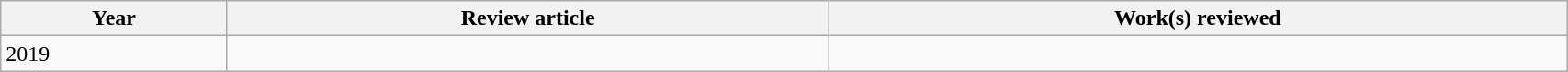<table class='wikitable sortable' width='90%'>
<tr>
<th>Year</th>
<th class='unsortable'>Review article</th>
<th class='unsortable'>Work(s) reviewed</th>
</tr>
<tr>
<td>2019</td>
<td></td>
<td></td>
</tr>
</table>
